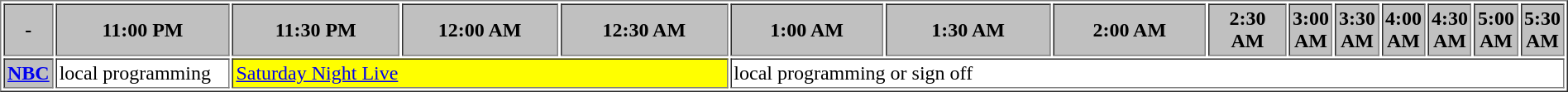<table border="1" cellpadding="2">
<tr>
<th bgcolor="#C0C0C0">-</th>
<th width="13%" bgcolor="#C0C0C0">11:00 PM</th>
<th width="14%" bgcolor="#C0C0C0">11:30 PM</th>
<th width="13%" bgcolor="#C0C0C0">12:00 AM</th>
<th width="14%" bgcolor="#C0C0C0">12:30 AM</th>
<th width="13%" bgcolor="#C0C0C0">1:00 AM</th>
<th width="14%" bgcolor="#C0C0C0">1:30 AM</th>
<th width="13%" bgcolor="#C0C0C0">2:00 AM</th>
<th width="14%" bgcolor="#C0C0C0">2:30 AM</th>
<th width="13%" bgcolor="#C0C0C0">3:00 AM</th>
<th width="14%" bgcolor="#C0C0C0">3:30 AM</th>
<th width="13%" bgcolor="#C0C0C0">4:00 AM</th>
<th width="14%" bgcolor="#C0C0C0">4:30 AM</th>
<th width="13%" bgcolor="#C0C0C0">5:00 AM</th>
<th width="14%" bgcolor="#C0C0C0">5:30 AM</th>
</tr>
<tr>
<th bgcolor="#C0C0C0"><a href='#'>NBC</a></th>
<td bgcolor="white">local programming</td>
<td bgcolor="yellow" colspan="3"><a href='#'>Saturday Night Live</a></td>
<td bgcolor="white" colspan="10">local programming or sign off</td>
</tr>
</table>
